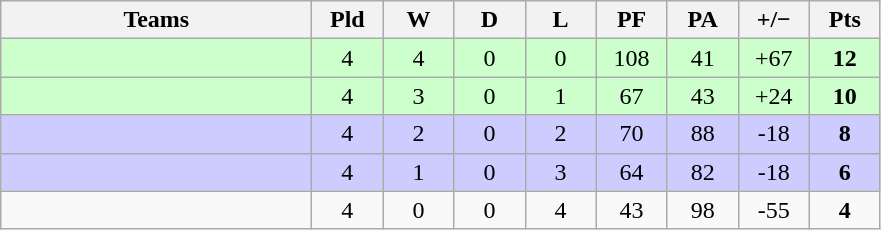<table class="wikitable" style="text-align: center;">
<tr>
<th width="200">Teams</th>
<th width="40">Pld</th>
<th width="40">W</th>
<th width="40">D</th>
<th width="40">L</th>
<th width="40">PF</th>
<th width="40">PA</th>
<th width="40">+/−</th>
<th width="40">Pts</th>
</tr>
<tr bgcolor=ccffcc>
<td align=left></td>
<td>4</td>
<td>4</td>
<td>0</td>
<td>0</td>
<td>108</td>
<td>41</td>
<td>+67</td>
<td><strong>12</strong></td>
</tr>
<tr bgcolor=ccffcc>
<td align=left></td>
<td>4</td>
<td>3</td>
<td>0</td>
<td>1</td>
<td>67</td>
<td>43</td>
<td>+24</td>
<td><strong>10</strong></td>
</tr>
<tr bgcolor=ccccff>
<td align=left></td>
<td>4</td>
<td>2</td>
<td>0</td>
<td>2</td>
<td>70</td>
<td>88</td>
<td>-18</td>
<td><strong>8</strong></td>
</tr>
<tr bgcolor=ccccff>
<td align=left></td>
<td>4</td>
<td>1</td>
<td>0</td>
<td>3</td>
<td>64</td>
<td>82</td>
<td>-18</td>
<td><strong>6</strong></td>
</tr>
<tr>
<td align=left></td>
<td>4</td>
<td>0</td>
<td>0</td>
<td>4</td>
<td>43</td>
<td>98</td>
<td>-55</td>
<td><strong>4</strong></td>
</tr>
</table>
